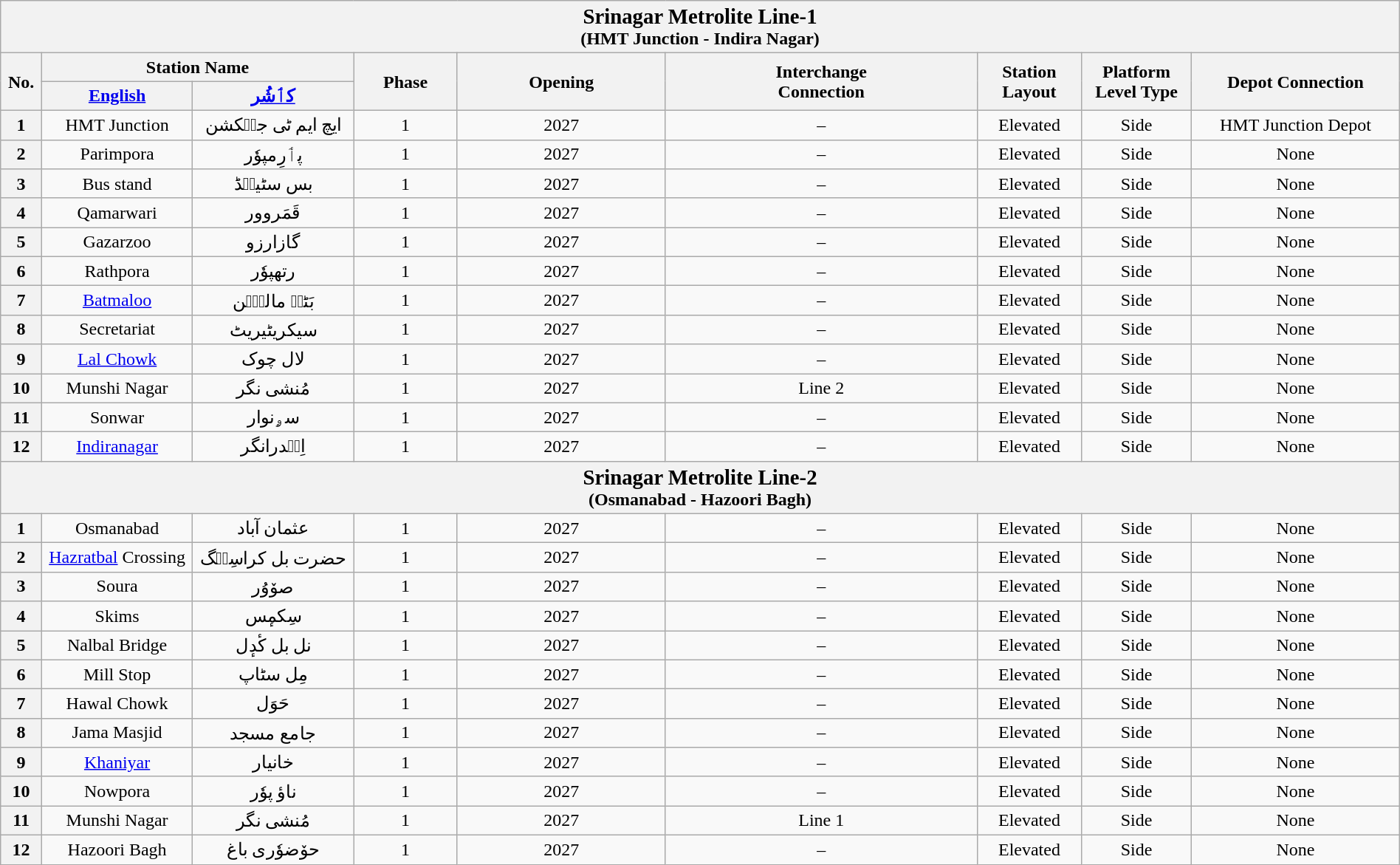<table class="wikitable" style="text-align:center; width:100%;">
<tr>
<th colspan="9"><big><span><strong>Srinagar Metrolite Line-1</strong></span></big><br>(HMT Junction - Indira Nagar)</th>
</tr>
<tr>
<th rowspan="2" style="width:1%;">No.</th>
<th colspan="2" style="width:15%;">Station Name</th>
<th rowspan="2" style="width:5%;">Phase</th>
<th rowspan="2" style="width:10%;">Opening</th>
<th rowspan="2" style="width:15%;">Interchange<br>Connection</th>
<th rowspan="2" style="width:5%;">Station Layout</th>
<th rowspan="2" style="width:5%;">Platform Level Type</th>
<th rowspan="2" style="width:10%;">Depot Connection</th>
</tr>
<tr>
<th><a href='#'>English</a></th>
<th><a href='#'>کٲشُر</a></th>
</tr>
<tr>
<th>1</th>
<td>HMT Junction</td>
<td>ایچ ایم ٹی جنٛکشن</td>
<td>1</td>
<td>2027</td>
<td>–</td>
<td>Elevated</td>
<td>Side</td>
<td>HMT Junction Depot</td>
</tr>
<tr>
<th>2</th>
<td>Parimpora</td>
<td>پٲرِمپوٗر</td>
<td>1</td>
<td>2027</td>
<td>–</td>
<td>Elevated</td>
<td>Side</td>
<td>None</td>
</tr>
<tr>
<th>3</th>
<td>Bus stand</td>
<td>بس سٹینٛڈ</td>
<td>1</td>
<td>2027</td>
<td>–</td>
<td>Elevated</td>
<td>Side</td>
<td>None</td>
</tr>
<tr>
<th>4</th>
<td>Qamarwari</td>
<td>قَمَروور</td>
<td>1</td>
<td>2027</td>
<td>–</td>
<td>Elevated</td>
<td>Side</td>
<td>None</td>
</tr>
<tr>
<th>5</th>
<td>Gazarzoo</td>
<td>گازارزو</td>
<td>1</td>
<td>2027</td>
<td>–</td>
<td>Elevated</td>
<td>Side</td>
<td>None</td>
</tr>
<tr>
<th>6</th>
<td>Rathpora</td>
<td>رتھپوٗر</td>
<td>1</td>
<td>2027</td>
<td>–</td>
<td>Elevated</td>
<td>Side</td>
<td>None</td>
</tr>
<tr>
<th>7</th>
<td><a href='#'>Batmaloo</a></td>
<td>بَٹہٕ مالیُٛن</td>
<td>1</td>
<td>2027</td>
<td>–</td>
<td>Elevated</td>
<td>Side</td>
<td>None</td>
</tr>
<tr>
<th>8</th>
<td>Secretariat</td>
<td>سیکریٹیریٹ</td>
<td>1</td>
<td>2027</td>
<td>–</td>
<td>Elevated</td>
<td>Side</td>
<td>None</td>
</tr>
<tr>
<th>9</th>
<td><a href='#'>Lal Chowk</a></td>
<td>لال چوک</td>
<td>1</td>
<td>2027</td>
<td>–</td>
<td>Elevated</td>
<td>Side</td>
<td>None</td>
</tr>
<tr>
<th>10</th>
<td>Munshi Nagar</td>
<td>مُنشی نگر</td>
<td>1</td>
<td>2027</td>
<td>Line 2</td>
<td>Elevated</td>
<td>Side</td>
<td>None</td>
</tr>
<tr>
<th>11</th>
<td>Sonwar</td>
<td>سۄنوار</td>
<td>1</td>
<td>2027</td>
<td>–</td>
<td>Elevated</td>
<td>Side</td>
<td>None</td>
</tr>
<tr>
<th>12</th>
<td><a href='#'>Indiranagar</a></td>
<td>اِنٛدرانگر</td>
<td>1</td>
<td>2027</td>
<td>–</td>
<td>Elevated</td>
<td>Side</td>
<td>None</td>
</tr>
<tr>
<th colspan="9"><big><span><strong>Srinagar Metrolite Line-2</strong></span></big><br>(Osmanabad - Hazoori Bagh)</th>
</tr>
<tr>
<th>1</th>
<td>Osmanabad</td>
<td>عثمان آباد</td>
<td>1</td>
<td>2027</td>
<td>–</td>
<td>Elevated</td>
<td>Side</td>
<td>None</td>
</tr>
<tr>
<th>2</th>
<td><a href='#'>Hazratbal</a> Crossing</td>
<td>حضرت بل کراسِنٛگ</td>
<td>1</td>
<td>2027</td>
<td>–</td>
<td>Elevated</td>
<td>Side</td>
<td>None</td>
</tr>
<tr>
<th>3</th>
<td>Soura</td>
<td>صۆوُر</td>
<td>1</td>
<td>2027</td>
<td>–</td>
<td>Elevated</td>
<td>Side</td>
<td>None</td>
</tr>
<tr>
<th>4</th>
<td>Skims</td>
<td>سِکمٕس</td>
<td>1</td>
<td>2027</td>
<td>–</td>
<td>Elevated</td>
<td>Side</td>
<td>None</td>
</tr>
<tr>
<th>5</th>
<td>Nalbal Bridge</td>
<td>نل بل کٔدٕل</td>
<td>1</td>
<td>2027</td>
<td>–</td>
<td>Elevated</td>
<td>Side</td>
<td>None</td>
</tr>
<tr>
<th>6</th>
<td>Mill Stop</td>
<td>مِل سٹاپ</td>
<td>1</td>
<td>2027</td>
<td>–</td>
<td>Elevated</td>
<td>Side</td>
<td>None</td>
</tr>
<tr>
<th>7</th>
<td>Hawal Chowk</td>
<td>حَوَل</td>
<td>1</td>
<td>2027</td>
<td>–</td>
<td>Elevated</td>
<td>Side</td>
<td>None</td>
</tr>
<tr>
<th>8</th>
<td>Jama Masjid</td>
<td>جامع مسجد</td>
<td>1</td>
<td>2027</td>
<td>–</td>
<td>Elevated</td>
<td>Side</td>
<td>None</td>
</tr>
<tr>
<th>9</th>
<td><a href='#'>Khaniyar</a></td>
<td>خانیار</td>
<td>1</td>
<td>2027</td>
<td>–</td>
<td>Elevated</td>
<td>Side</td>
<td>None</td>
</tr>
<tr>
<th>10</th>
<td>Nowpora</td>
<td>ناؤ پوٗر</td>
<td>1</td>
<td>2027</td>
<td>–</td>
<td>Elevated</td>
<td>Side</td>
<td>None</td>
</tr>
<tr>
<th>11</th>
<td>Munshi Nagar</td>
<td>مُنشی نگر</td>
<td>1</td>
<td>2027</td>
<td>Line 1</td>
<td>Elevated</td>
<td>Side</td>
<td>None</td>
</tr>
<tr>
<th>12</th>
<td>Hazoori Bagh</td>
<td>حۆضوٗری باغ</td>
<td>1</td>
<td>2027</td>
<td>–</td>
<td>Elevated</td>
<td>Side</td>
<td>None</td>
</tr>
</table>
